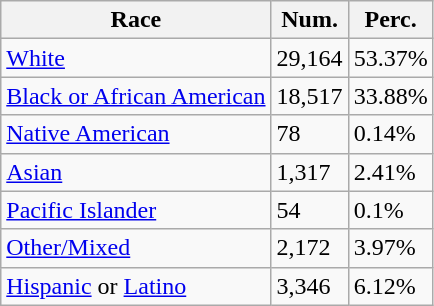<table class="wikitable">
<tr>
<th>Race</th>
<th>Num.</th>
<th>Perc.</th>
</tr>
<tr>
<td><a href='#'>White</a></td>
<td>29,164</td>
<td>53.37%</td>
</tr>
<tr>
<td><a href='#'>Black or African American</a></td>
<td>18,517</td>
<td>33.88%</td>
</tr>
<tr>
<td><a href='#'>Native American</a></td>
<td>78</td>
<td>0.14%</td>
</tr>
<tr>
<td><a href='#'>Asian</a></td>
<td>1,317</td>
<td>2.41%</td>
</tr>
<tr>
<td><a href='#'>Pacific Islander</a></td>
<td>54</td>
<td>0.1%</td>
</tr>
<tr>
<td><a href='#'>Other/Mixed</a></td>
<td>2,172</td>
<td>3.97%</td>
</tr>
<tr>
<td><a href='#'>Hispanic</a> or <a href='#'>Latino</a></td>
<td>3,346</td>
<td>6.12%</td>
</tr>
</table>
